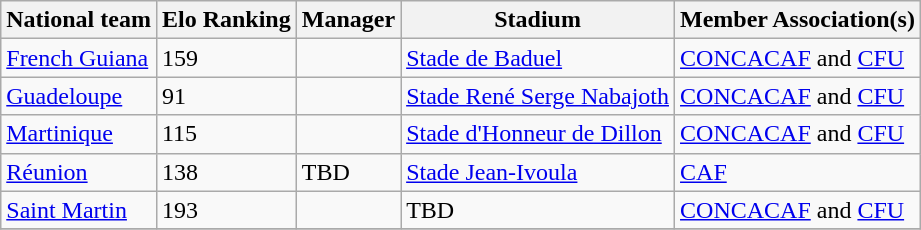<table class="wikitable sortable" style="text-align: left;">
<tr>
<th>National team</th>
<th>Elo Ranking</th>
<th>Manager</th>
<th>Stadium</th>
<th>Member Association(s)</th>
</tr>
<tr>
<td><a href='#'>French Guiana</a></td>
<td>159</td>
<td> </td>
<td><a href='#'>Stade de Baduel</a></td>
<td><a href='#'>CONCACAF</a> and <a href='#'>CFU</a></td>
</tr>
<tr>
<td><a href='#'>Guadeloupe</a></td>
<td>91</td>
<td> </td>
<td><a href='#'>Stade René Serge Nabajoth</a></td>
<td><a href='#'>CONCACAF</a> and <a href='#'>CFU</a></td>
</tr>
<tr>
<td><a href='#'>Martinique</a></td>
<td>115</td>
<td> </td>
<td><a href='#'>Stade d'Honneur de Dillon</a></td>
<td><a href='#'>CONCACAF</a> and <a href='#'>CFU</a></td>
</tr>
<tr>
<td><a href='#'>Réunion</a></td>
<td>138</td>
<td>TBD</td>
<td><a href='#'>Stade Jean-Ivoula</a></td>
<td><a href='#'>CAF</a></td>
</tr>
<tr>
<td><a href='#'>Saint Martin</a></td>
<td>193</td>
<td> </td>
<td>TBD</td>
<td><a href='#'>CONCACAF</a> and <a href='#'>CFU</a></td>
</tr>
<tr>
</tr>
</table>
